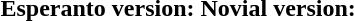<table>
<tr>
<td><strong>Esperanto version:</strong><br></td>
<td><strong>Novial version:</strong><br></td>
</tr>
</table>
